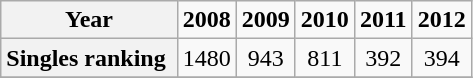<table class="wikitable" style=text-align:center>
<tr>
<th>Year</th>
<td><strong>2008</strong></td>
<td><strong>2009</strong></td>
<td><strong>2010</strong></td>
<td><strong>2011</strong></td>
<td><strong>2012</strong></td>
</tr>
<tr>
<th>Singles ranking </th>
<td>1480</td>
<td> 943</td>
<td> 811</td>
<td> 392</td>
<td> 394</td>
</tr>
<tr>
</tr>
</table>
